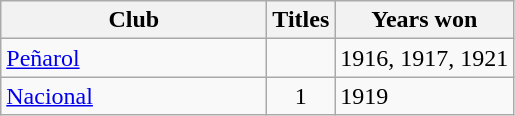<table class="wikitable sortable" style="text-align:left" width="">
<tr>
<th width= 170px>Club</th>
<th width=>Titles</th>
<th width=>Years won</th>
</tr>
<tr>
<td><a href='#'>Peñarol</a></td>
<td></td>
<td>1916, 1917, 1921</td>
</tr>
<tr>
<td><a href='#'>Nacional</a></td>
<td align=center>1</td>
<td>1919</td>
</tr>
</table>
